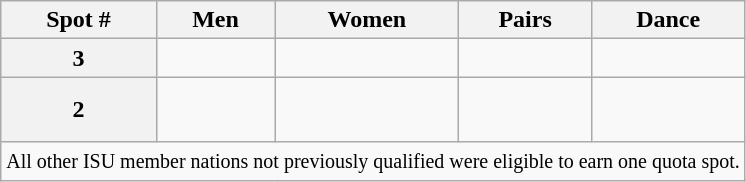<table class="wikitable">
<tr>
<th>Spot #</th>
<th>Men</th>
<th>Women</th>
<th>Pairs</th>
<th>Dance</th>
</tr>
<tr>
<th>3</th>
<td valign="top"><br></td>
<td valign="top"></td>
<td valign="top"></td>
<td></td>
</tr>
<tr>
<th>2</th>
<td valign="top"><br><br></td>
<td valign="top"><br></td>
<td valign="top"></td>
<td valign="top"><br></td>
</tr>
<tr>
<td colspan=5 align=center><small> All other ISU member nations not previously qualified were eligible to earn one quota spot. </small></td>
</tr>
</table>
